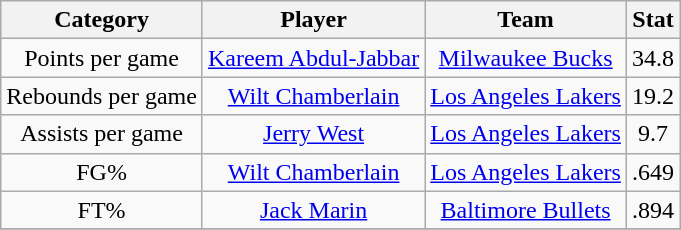<table class="wikitable" style="text-align:center">
<tr>
<th>Category</th>
<th>Player</th>
<th>Team</th>
<th>Stat</th>
</tr>
<tr>
<td>Points per game</td>
<td><a href='#'>Kareem Abdul-Jabbar</a></td>
<td><a href='#'>Milwaukee Bucks</a></td>
<td>34.8</td>
</tr>
<tr>
<td>Rebounds per game</td>
<td><a href='#'>Wilt Chamberlain</a></td>
<td><a href='#'>Los Angeles Lakers</a></td>
<td>19.2</td>
</tr>
<tr>
<td>Assists per game</td>
<td><a href='#'>Jerry West</a></td>
<td><a href='#'>Los Angeles Lakers</a></td>
<td>9.7</td>
</tr>
<tr>
<td>FG%</td>
<td><a href='#'>Wilt Chamberlain</a></td>
<td><a href='#'>Los Angeles Lakers</a></td>
<td>.649</td>
</tr>
<tr>
<td>FT%</td>
<td><a href='#'>Jack Marin</a></td>
<td><a href='#'>Baltimore Bullets</a></td>
<td>.894</td>
</tr>
<tr>
</tr>
</table>
